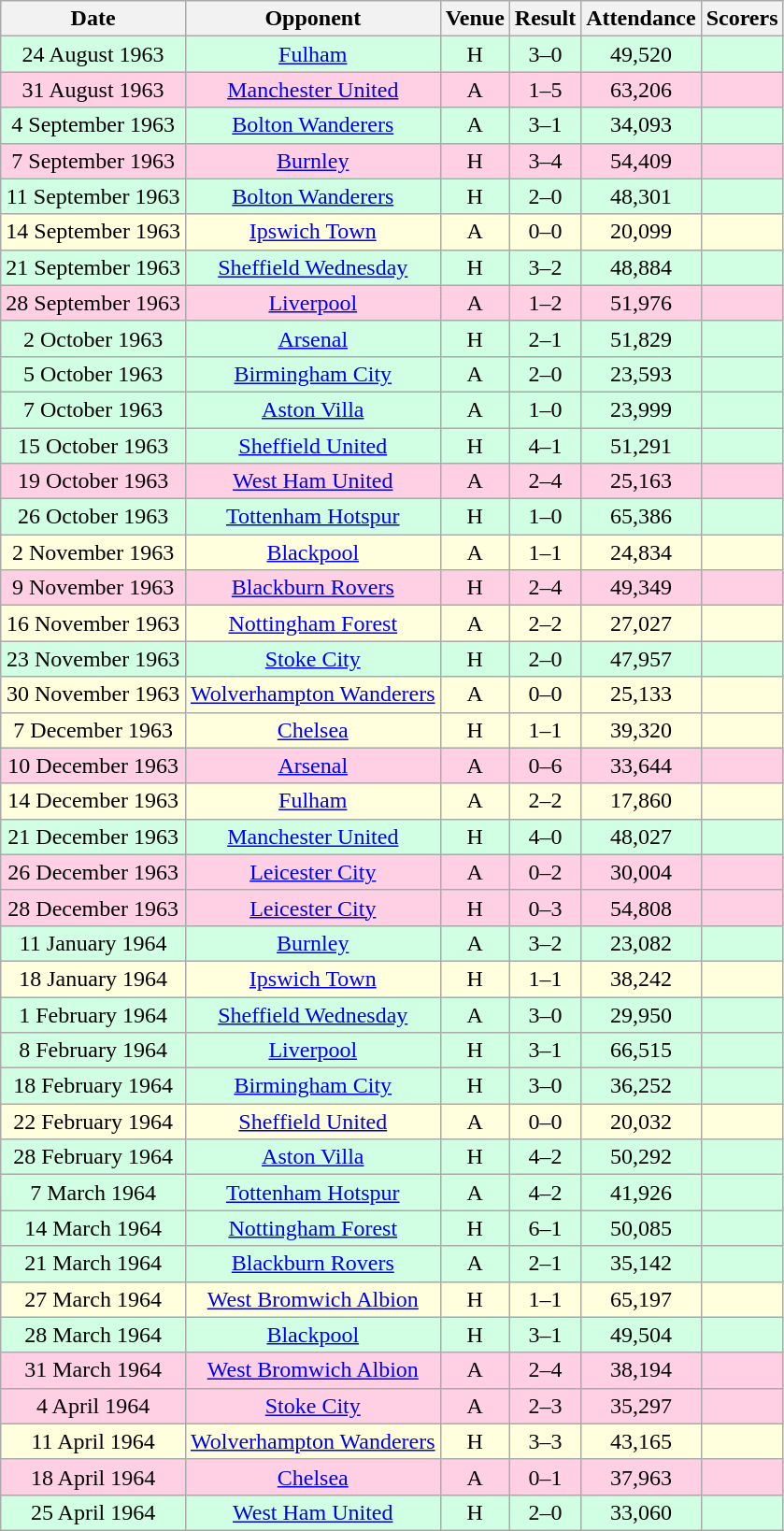<table class="wikitable sortable" style="font-size:100%; text-align:center">
<tr>
<th>Date</th>
<th>Opponent</th>
<th>Venue</th>
<th>Result</th>
<th>Attendance</th>
<th>Scorers</th>
</tr>
<tr style="background-color: #d0ffe3;">
<td>24 August 1963</td>
<td><a href='#'>Fulham</a></td>
<td>H</td>
<td>3–0</td>
<td>49,520</td>
<td></td>
</tr>
<tr style="background-color: #ffd0e3;">
<td>31 August 1963</td>
<td><a href='#'>Manchester United</a></td>
<td>A</td>
<td>1–5</td>
<td>63,206</td>
<td></td>
</tr>
<tr style="background-color: #d0ffe3;">
<td>4 September 1963</td>
<td><a href='#'>Bolton Wanderers</a></td>
<td>A</td>
<td>3–1</td>
<td>34,093</td>
<td></td>
</tr>
<tr style="background-color: #ffd0e3;">
<td>7 September 1963</td>
<td><a href='#'>Burnley</a></td>
<td>H</td>
<td>3–4</td>
<td>54,409</td>
<td></td>
</tr>
<tr style="background-color: #d0ffe3;">
<td>11 September 1963</td>
<td><a href='#'>Bolton Wanderers</a></td>
<td>H</td>
<td>2–0</td>
<td>48,301</td>
<td></td>
</tr>
<tr style="background-color: #ffffdd;">
<td>14 September 1963</td>
<td><a href='#'>Ipswich Town</a></td>
<td>A</td>
<td>0–0</td>
<td>20,099</td>
<td></td>
</tr>
<tr style="background-color: #d0ffe3;">
<td>21 September 1963</td>
<td><a href='#'>Sheffield Wednesday</a></td>
<td>H</td>
<td>3–2</td>
<td>48,884</td>
<td></td>
</tr>
<tr style="background-color: #ffd0e3;">
<td>28 September 1963</td>
<td><a href='#'>Liverpool</a></td>
<td>A</td>
<td>1–2</td>
<td>51,976</td>
<td></td>
</tr>
<tr style="background-color: #d0ffe3;">
<td>2 October 1963</td>
<td><a href='#'>Arsenal</a></td>
<td>H</td>
<td>2–1</td>
<td>51,829</td>
<td></td>
</tr>
<tr style="background-color: #d0ffe3;">
<td>5 October 1963</td>
<td><a href='#'>Birmingham City</a></td>
<td>A</td>
<td>2–0</td>
<td>23,593</td>
<td></td>
</tr>
<tr style="background-color: #d0ffe3;">
<td>7 October 1963</td>
<td><a href='#'>Aston Villa</a></td>
<td>A</td>
<td>1–0</td>
<td>23,999</td>
<td></td>
</tr>
<tr style="background-color: #d0ffe3;">
<td>15 October 1963</td>
<td><a href='#'>Sheffield United</a></td>
<td>H</td>
<td>4–1</td>
<td>51,291</td>
<td></td>
</tr>
<tr style="background-color: #ffd0e3;">
<td>19 October 1963</td>
<td><a href='#'>West Ham United</a></td>
<td>A</td>
<td>2–4</td>
<td>25,163</td>
<td></td>
</tr>
<tr style="background-color: #d0ffe3;">
<td>26 October 1963</td>
<td><a href='#'>Tottenham Hotspur</a></td>
<td>H</td>
<td>1–0</td>
<td>65,386</td>
<td></td>
</tr>
<tr style="background-color: #ffffdd;">
<td>2 November 1963</td>
<td><a href='#'>Blackpool</a></td>
<td>A</td>
<td>1–1</td>
<td>24,834</td>
<td></td>
</tr>
<tr style="background-color: #ffd0e3;">
<td>9 November 1963</td>
<td><a href='#'>Blackburn Rovers</a></td>
<td>H</td>
<td>2–4</td>
<td>49,349</td>
<td></td>
</tr>
<tr style="background-color: #ffffdd;">
<td>16 November 1963</td>
<td><a href='#'>Nottingham Forest</a></td>
<td>A</td>
<td>2–2</td>
<td>27,027</td>
<td></td>
</tr>
<tr style="background-color: #d0ffe3;">
<td>23 November 1963</td>
<td><a href='#'>Stoke City</a></td>
<td>H</td>
<td>2–0</td>
<td>47,957</td>
<td></td>
</tr>
<tr style="background-color: #ffffdd;">
<td>30 November 1963</td>
<td><a href='#'>Wolverhampton Wanderers</a></td>
<td>A</td>
<td>0–0</td>
<td>25,133</td>
<td></td>
</tr>
<tr style="background-color: #ffffdd;">
<td>7 December 1963</td>
<td><a href='#'>Chelsea</a></td>
<td>H</td>
<td>1–1</td>
<td>39,320</td>
<td></td>
</tr>
<tr style="background-color: #ffd0e3;">
<td>10 December 1963</td>
<td><a href='#'>Arsenal</a></td>
<td>A</td>
<td>0–6</td>
<td>33,644</td>
<td></td>
</tr>
<tr style="background-color: #ffffdd;">
<td>14 December 1963</td>
<td><a href='#'>Fulham</a></td>
<td>A</td>
<td>2–2</td>
<td>17,860</td>
<td></td>
</tr>
<tr style="background-color: #d0ffe3;">
<td>21 December 1963</td>
<td><a href='#'>Manchester United</a></td>
<td>H</td>
<td>4–0</td>
<td>48,027</td>
<td></td>
</tr>
<tr style="background-color: #ffd0e3;">
<td>26 December 1963</td>
<td><a href='#'>Leicester City</a></td>
<td>A</td>
<td>0–2</td>
<td>30,004</td>
<td></td>
</tr>
<tr style="background-color: #ffd0e3;">
<td>28 December 1963</td>
<td><a href='#'>Leicester City</a></td>
<td>H</td>
<td>0–3</td>
<td>54,808</td>
<td></td>
</tr>
<tr style="background-color: #d0ffe3;">
<td>11 January 1964</td>
<td><a href='#'>Burnley</a></td>
<td>A</td>
<td>3–2</td>
<td>23,082</td>
<td></td>
</tr>
<tr style="background-color: #ffffdd;">
<td>18 January 1964</td>
<td><a href='#'>Ipswich Town</a></td>
<td>H</td>
<td>1–1</td>
<td>38,242</td>
<td></td>
</tr>
<tr style="background-color: #d0ffe3;">
<td>1 February 1964</td>
<td><a href='#'>Sheffield Wednesday</a></td>
<td>A</td>
<td>3–0</td>
<td>29,950</td>
<td></td>
</tr>
<tr style="background-color: #d0ffe3;">
<td>8 February 1964</td>
<td><a href='#'>Liverpool</a></td>
<td>H</td>
<td>3–1</td>
<td>66,515</td>
<td></td>
</tr>
<tr style="background-color: #d0ffe3;">
<td>18 February 1964</td>
<td><a href='#'>Birmingham City</a></td>
<td>H</td>
<td>3–0</td>
<td>36,252</td>
<td></td>
</tr>
<tr style="background-color: #ffffdd;">
<td>22 February 1964</td>
<td><a href='#'>Sheffield United</a></td>
<td>A</td>
<td>0–0</td>
<td>20,032</td>
<td></td>
</tr>
<tr style="background-color: #d0ffe3;">
<td>28 February 1964</td>
<td><a href='#'>Aston Villa</a></td>
<td>H</td>
<td>4–2</td>
<td>50,292</td>
<td></td>
</tr>
<tr style="background-color: #d0ffe3;">
<td>7 March 1964</td>
<td><a href='#'>Tottenham Hotspur</a></td>
<td>A</td>
<td>4–2</td>
<td>41,926</td>
<td></td>
</tr>
<tr style="background-color: #d0ffe3;">
<td>14 March 1964</td>
<td><a href='#'>Nottingham Forest</a></td>
<td>H</td>
<td>6–1</td>
<td>50,085</td>
<td></td>
</tr>
<tr style="background-color: #d0ffe3;">
<td>21 March 1964</td>
<td><a href='#'>Blackburn Rovers</a></td>
<td>A</td>
<td>2–1</td>
<td>35,142</td>
<td></td>
</tr>
<tr style="background-color: #ffffdd;">
<td>27 March 1964</td>
<td><a href='#'>West Bromwich Albion</a></td>
<td>H</td>
<td>1–1</td>
<td>65,197</td>
<td></td>
</tr>
<tr style="background-color: #d0ffe3;">
<td>28 March 1964</td>
<td><a href='#'>Blackpool</a></td>
<td>H</td>
<td>3–1</td>
<td>49,504</td>
<td></td>
</tr>
<tr style="background-color: #ffd0e3;">
<td>31 March 1964</td>
<td><a href='#'>West Bromwich Albion</a></td>
<td>A</td>
<td>2–4</td>
<td>38,194</td>
<td></td>
</tr>
<tr style="background-color: #ffd0e3;">
<td>4 April 1964</td>
<td><a href='#'>Stoke City</a></td>
<td>A</td>
<td>2–3</td>
<td>35,297</td>
<td></td>
</tr>
<tr style="background-color: #ffffdd;">
<td>11 April 1964</td>
<td><a href='#'>Wolverhampton Wanderers</a></td>
<td>H</td>
<td>3–3</td>
<td>43,165</td>
<td></td>
</tr>
<tr style="background-color: #ffd0e3;">
<td>18 April 1964</td>
<td><a href='#'>Chelsea</a></td>
<td>A</td>
<td>0–1</td>
<td>37,963</td>
<td></td>
</tr>
<tr style="background-color: #d0ffe3;">
<td>25 April 1964</td>
<td><a href='#'>West Ham United</a></td>
<td>H</td>
<td>2–0</td>
<td>33,060</td>
<td></td>
</tr>
</table>
